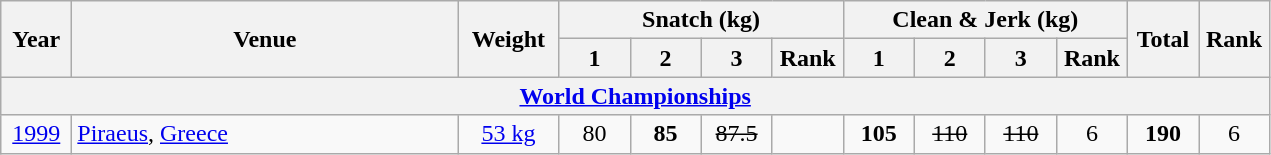<table class = "wikitable" style="text-align:center;">
<tr>
<th rowspan="2" style="width:40px;">Year</th>
<th rowspan="2" style="width:250px;">Venue</th>
<th rowspan="2" style="width:60px;">Weight</th>
<th colspan=4>Snatch (kg)</th>
<th colspan=4>Clean & Jerk (kg)</th>
<th rowspan="2" style="width:40px;">Total</th>
<th rowspan="2" style="width:40px;">Rank</th>
</tr>
<tr>
<th width=40>1</th>
<th width=40>2</th>
<th width=40>3</th>
<th width=40>Rank</th>
<th width=40>1</th>
<th width=40>2</th>
<th width=40>3</th>
<th width=40>Rank</th>
</tr>
<tr>
<th colspan=13><a href='#'>World Championships</a></th>
</tr>
<tr>
<td><a href='#'>1999</a></td>
<td align=left> <a href='#'>Piraeus</a>, <a href='#'>Greece</a></td>
<td><a href='#'>53 kg</a></td>
<td>80</td>
<td><strong>85</strong></td>
<td><s>87.5</s></td>
<td></td>
<td><strong>105</strong></td>
<td><s>110</s></td>
<td><s>110</s></td>
<td>6</td>
<td><strong>190</strong></td>
<td>6</td>
</tr>
</table>
